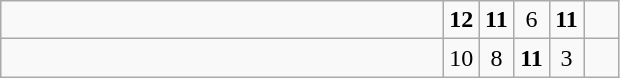<table class="wikitable">
<tr>
<td style="width:18em"><strong></strong></td>
<td align=center style="width:1em"><strong>12</strong></td>
<td align=center style="width:1em"><strong>11</strong></td>
<td align=center style="width:1em">6</td>
<td align=center style="width:1em"><strong>11</strong></td>
<td align=center style="width:1em"></td>
</tr>
<tr>
<td style="width:18em"></td>
<td align=center style="width:1em">10</td>
<td align=center style="width:1em">8</td>
<td align=center style="width:1em"><strong>11</strong></td>
<td align=center style="width:1em">3</td>
<td align=center style="width:1em"></td>
</tr>
</table>
